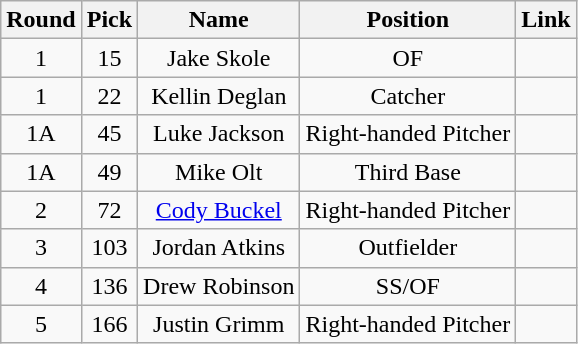<table class="wikitable sortable" style="text-align:center;">
<tr>
<th>Round</th>
<th>Pick</th>
<th>Name</th>
<th>Position</th>
<th>Link</th>
</tr>
<tr>
<td>1</td>
<td>15</td>
<td>Jake Skole</td>
<td>OF</td>
<td></td>
</tr>
<tr>
<td>1</td>
<td>22</td>
<td>Kellin Deglan</td>
<td>Catcher</td>
<td></td>
</tr>
<tr>
<td>1A</td>
<td>45</td>
<td>Luke Jackson</td>
<td>Right-handed Pitcher</td>
<td></td>
</tr>
<tr>
<td>1A</td>
<td>49</td>
<td>Mike Olt</td>
<td>Third Base</td>
<td></td>
</tr>
<tr>
<td>2</td>
<td>72</td>
<td><a href='#'>Cody Buckel</a></td>
<td>Right-handed Pitcher</td>
<td></td>
</tr>
<tr>
<td>3</td>
<td>103</td>
<td>Jordan Atkins</td>
<td>Outfielder</td>
<td></td>
</tr>
<tr>
<td>4</td>
<td>136</td>
<td>Drew Robinson</td>
<td>SS/OF</td>
<td></td>
</tr>
<tr>
<td>5</td>
<td>166</td>
<td>Justin Grimm</td>
<td>Right-handed Pitcher</td>
<td></td>
</tr>
</table>
